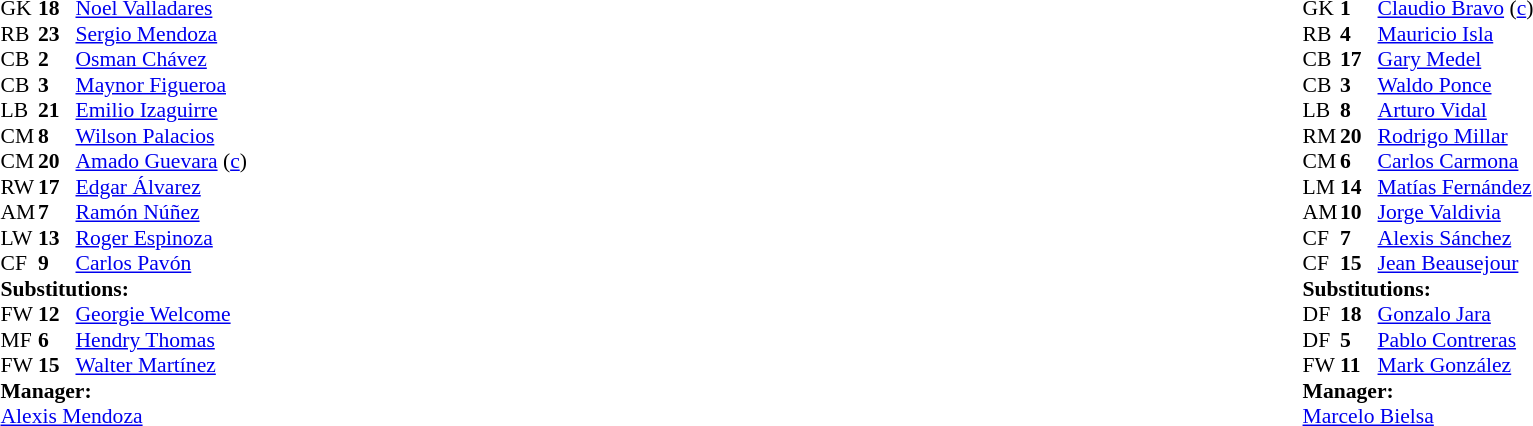<table width="100%">
<tr>
<td valign="top" width="40%"><br><table style="font-size: 90%" cellspacing="0" cellpadding="0">
<tr>
<th width="25"></th>
<th width="25"></th>
</tr>
<tr>
<td>GK</td>
<td><strong>18</strong></td>
<td><a href='#'>Noel Valladares</a></td>
</tr>
<tr>
<td>RB</td>
<td><strong>23</strong></td>
<td><a href='#'>Sergio Mendoza</a></td>
</tr>
<tr>
<td>CB</td>
<td><strong>2</strong></td>
<td><a href='#'>Osman Chávez</a></td>
</tr>
<tr>
<td>CB</td>
<td><strong>3</strong></td>
<td><a href='#'>Maynor Figueroa</a></td>
</tr>
<tr>
<td>LB</td>
<td><strong>21</strong></td>
<td><a href='#'>Emilio Izaguirre</a></td>
</tr>
<tr>
<td>CM</td>
<td><strong>8</strong></td>
<td><a href='#'>Wilson Palacios</a></td>
<td></td>
</tr>
<tr>
<td>CM</td>
<td><strong>20</strong></td>
<td><a href='#'>Amado Guevara</a> (<a href='#'>c</a>)</td>
<td></td>
<td></td>
</tr>
<tr>
<td>RW</td>
<td><strong>17</strong></td>
<td><a href='#'>Edgar Álvarez</a></td>
</tr>
<tr>
<td>AM</td>
<td><strong>7</strong></td>
<td><a href='#'>Ramón Núñez</a></td>
<td></td>
<td></td>
</tr>
<tr>
<td>LW</td>
<td><strong>13</strong></td>
<td><a href='#'>Roger Espinoza</a></td>
</tr>
<tr>
<td>CF</td>
<td><strong>9</strong></td>
<td><a href='#'>Carlos Pavón</a></td>
<td></td>
<td></td>
</tr>
<tr>
<td colspan=3><strong>Substitutions:</strong></td>
</tr>
<tr>
<td>FW</td>
<td><strong>12</strong></td>
<td><a href='#'>Georgie Welcome</a></td>
<td></td>
<td></td>
</tr>
<tr>
<td>MF</td>
<td><strong>6</strong></td>
<td><a href='#'>Hendry Thomas</a></td>
<td></td>
<td></td>
</tr>
<tr>
<td>FW</td>
<td><strong>15</strong></td>
<td><a href='#'>Walter Martínez</a></td>
<td></td>
<td></td>
</tr>
<tr>
<td colspan=3><strong>Manager:</strong></td>
</tr>
<tr>
<td colspan=3> <a href='#'>Alexis Mendoza</a></td>
</tr>
</table>
</td>
<td valign="top"></td>
<td valign="top" width="50%"><br><table style="font-size: 90%" cellspacing="0" cellpadding="0" align="center">
<tr>
<th width=25></th>
<th width=25></th>
</tr>
<tr>
<td>GK</td>
<td><strong>1</strong></td>
<td><a href='#'>Claudio Bravo</a> (<a href='#'>c</a>)</td>
</tr>
<tr>
<td>RB</td>
<td><strong>4</strong></td>
<td><a href='#'>Mauricio Isla</a></td>
</tr>
<tr>
<td>CB</td>
<td><strong>17</strong></td>
<td><a href='#'>Gary Medel</a></td>
</tr>
<tr>
<td>CB</td>
<td><strong>3</strong></td>
<td><a href='#'>Waldo Ponce</a></td>
</tr>
<tr>
<td>LB</td>
<td><strong>8</strong></td>
<td><a href='#'>Arturo Vidal</a></td>
<td></td>
<td></td>
</tr>
<tr>
<td>RM</td>
<td><strong>20</strong></td>
<td><a href='#'>Rodrigo Millar</a></td>
<td></td>
<td></td>
</tr>
<tr>
<td>CM</td>
<td><strong>6</strong></td>
<td><a href='#'>Carlos Carmona</a></td>
<td></td>
</tr>
<tr>
<td>LM</td>
<td><strong>14</strong></td>
<td><a href='#'>Matías Fernández</a></td>
<td></td>
</tr>
<tr>
<td>AM</td>
<td><strong>10</strong></td>
<td><a href='#'>Jorge Valdivia</a></td>
<td></td>
<td></td>
</tr>
<tr>
<td>CF</td>
<td><strong>7</strong></td>
<td><a href='#'>Alexis Sánchez</a></td>
</tr>
<tr>
<td>CF</td>
<td><strong>15</strong></td>
<td><a href='#'>Jean Beausejour</a></td>
</tr>
<tr>
<td colspan=3><strong>Substitutions:</strong></td>
</tr>
<tr>
<td>DF</td>
<td><strong>18</strong></td>
<td><a href='#'>Gonzalo Jara</a></td>
<td></td>
<td></td>
</tr>
<tr>
<td>DF</td>
<td><strong>5</strong></td>
<td><a href='#'>Pablo Contreras</a></td>
<td></td>
<td></td>
</tr>
<tr>
<td>FW</td>
<td><strong>11</strong></td>
<td><a href='#'>Mark González</a></td>
<td></td>
<td></td>
</tr>
<tr>
<td colspan=3><strong>Manager:</strong></td>
</tr>
<tr>
<td colspan=4> <a href='#'>Marcelo Bielsa</a></td>
</tr>
</table>
</td>
</tr>
</table>
